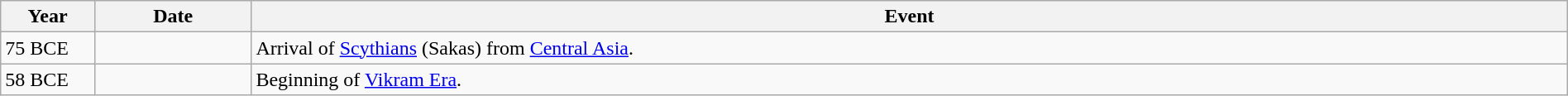<table class="wikitable" style="width:100%">
<tr>
<th style="width:6%">Year</th>
<th style="width:10%">Date</th>
<th>Event</th>
</tr>
<tr>
<td>75 BCE</td>
<td></td>
<td>Arrival of <a href='#'>Scythians</a> (Sakas) from <a href='#'>Central Asia</a>.</td>
</tr>
<tr>
<td>58 BCE</td>
<td></td>
<td>Beginning of <a href='#'>Vikram Era</a>.</td>
</tr>
</table>
